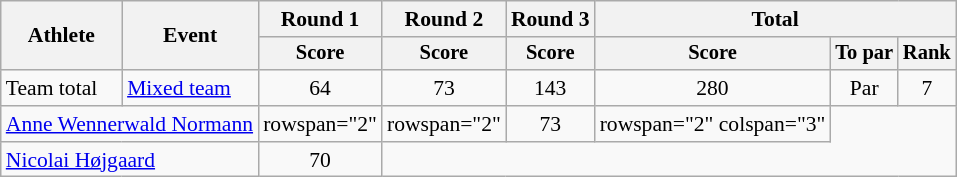<table class="wikitable" style="font-size:90%;text-align:center;">
<tr>
<th rowspan="2">Athlete</th>
<th rowspan="2">Event</th>
<th>Round 1</th>
<th>Round 2</th>
<th>Round 3</th>
<th colspan="3">Total</th>
</tr>
<tr style="font-size:95%;">
<th>Score</th>
<th>Score</th>
<th>Score</th>
<th>Score</th>
<th>To par</th>
<th>Rank</th>
</tr>
<tr>
<td style="text-align:left;">Team total</td>
<td style="text-align:left;"><a href='#'>Mixed team</a></td>
<td>64</td>
<td>73</td>
<td>143</td>
<td>280</td>
<td>Par</td>
<td>7</td>
</tr>
<tr>
<td colspan="2" style="text-align:left;"><a href='#'>Anne Wennerwald Normann</a></td>
<td>rowspan="2" </td>
<td>rowspan="2" </td>
<td>73</td>
<td>rowspan="2" colspan="3" </td>
</tr>
<tr>
<td colspan="2" style="text-align:left;"><a href='#'>Nicolai Højgaard</a></td>
<td>70</td>
</tr>
</table>
